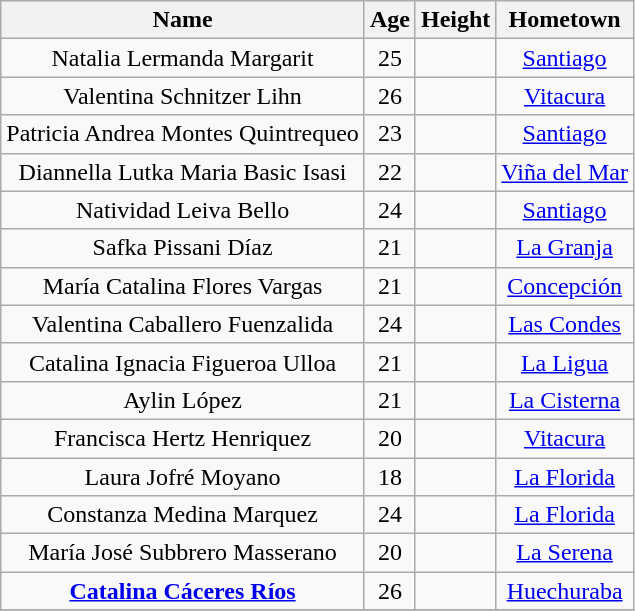<table class="sortable wikitable">
<tr>
<th>Name</th>
<th>Age</th>
<th>Height</th>
<th>Hometown</th>
</tr>
<tr>
<td style="text-align:center;">Natalia Lermanda Margarit</td>
<td style="text-align:center;">25</td>
<td style="text-align:center;"></td>
<td style="text-align:center;"><a href='#'>Santiago</a></td>
</tr>
<tr>
<td style="text-align:center;">Valentina Schnitzer Lihn</td>
<td style="text-align:center;">26</td>
<td style="text-align:center;"></td>
<td style="text-align:center;"><a href='#'>Vitacura</a></td>
</tr>
<tr>
<td style="text-align:center;">Patricia Andrea Montes Quintrequeo</td>
<td style="text-align:center;">23</td>
<td style="text-align:center;"></td>
<td style="text-align:center;"><a href='#'>Santiago</a></td>
</tr>
<tr>
<td style="text-align:center;">Diannella Lutka Maria Basic Isasi</td>
<td style="text-align:center;">22</td>
<td style="text-align:center;"></td>
<td style="text-align:center;"><a href='#'>Viña del Mar</a></td>
</tr>
<tr>
<td style="text-align:center;">Natividad Leiva Bello</td>
<td style="text-align:center;">24</td>
<td style="text-align:center;"></td>
<td style="text-align:center;"><a href='#'>Santiago</a></td>
</tr>
<tr>
<td style="text-align:center;">Safka Pissani Díaz</td>
<td style="text-align:center;">21</td>
<td style="text-align:center;"></td>
<td style="text-align:center;"><a href='#'>La Granja</a></td>
</tr>
<tr>
<td style="text-align:center;">María Catalina Flores Vargas</td>
<td style="text-align:center;">21</td>
<td style="text-align:center;"></td>
<td style="text-align:center;"><a href='#'>Concepción</a></td>
</tr>
<tr>
<td style="text-align:center;">Valentina Caballero Fuenzalida</td>
<td style="text-align:center;">24</td>
<td style="text-align:center;"></td>
<td style="text-align:center;"><a href='#'>Las Condes</a></td>
</tr>
<tr>
<td style="text-align:center;">Catalina Ignacia Figueroa Ulloa</td>
<td style="text-align:center;">21</td>
<td style="text-align:center;"></td>
<td style="text-align:center;"><a href='#'>La Ligua</a></td>
</tr>
<tr>
<td style="text-align:center;">Aylin López</td>
<td style="text-align:center;">21</td>
<td style="text-align:center;"></td>
<td style="text-align:center;"><a href='#'>La Cisterna</a></td>
</tr>
<tr>
<td style="text-align:center;">Francisca Hertz Henriquez</td>
<td style="text-align:center;">20</td>
<td style="text-align:center;"></td>
<td style="text-align:center;"><a href='#'>Vitacura</a></td>
</tr>
<tr>
<td style="text-align:center;">Laura Jofré Moyano</td>
<td style="text-align:center;">18</td>
<td style="text-align:center;"></td>
<td style="text-align:center;"><a href='#'>La Florida</a></td>
</tr>
<tr>
<td style="text-align:center;">Constanza Medina Marquez</td>
<td style="text-align:center;">24</td>
<td style="text-align:center;"></td>
<td style="text-align:center;"><a href='#'>La Florida</a></td>
</tr>
<tr>
<td style="text-align:center;">María José Subbrero Masserano</td>
<td style="text-align:center;">20</td>
<td style="text-align:center;"></td>
<td style="text-align:center;"><a href='#'>La Serena</a></td>
</tr>
<tr>
<td style="text-align:center;"><strong><a href='#'>Catalina Cáceres Ríos</a></strong></td>
<td style="text-align:center;">26</td>
<td style="text-align:center;"></td>
<td style="text-align:center;"><a href='#'>Huechuraba</a></td>
</tr>
<tr>
</tr>
</table>
